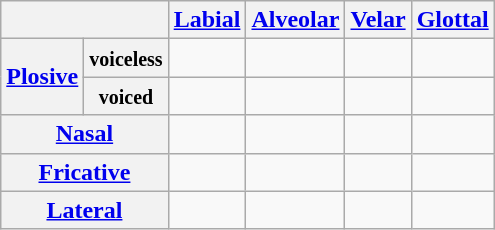<table class="wikitable" style="text-align:center">
<tr>
<th colspan="2"></th>
<th><a href='#'>Labial</a></th>
<th><a href='#'>Alveolar</a></th>
<th><a href='#'>Velar</a></th>
<th><a href='#'>Glottal</a></th>
</tr>
<tr>
<th rowspan="2"><a href='#'>Plosive</a></th>
<th><small>voiceless</small></th>
<td></td>
<td></td>
<td></td>
<td></td>
</tr>
<tr>
<th><small>voiced</small></th>
<td></td>
<td></td>
<td></td>
<td></td>
</tr>
<tr>
<th colspan="2"><a href='#'>Nasal</a></th>
<td width="20px" style="border-right: 0;"></td>
<td width="20px" style="border-right: 0;"></td>
<td width="20px" style="border-right: 0;"></td>
<td></td>
</tr>
<tr>
<th colspan="2"><a href='#'>Fricative</a></th>
<td style="border-right: 0;"></td>
<td style="border-right: 0;"></td>
<td style="border-right: 0;"></td>
<td></td>
</tr>
<tr>
<th colspan="2"><a href='#'>Lateral</a></th>
<td></td>
<td></td>
<td></td>
<td></td>
</tr>
</table>
